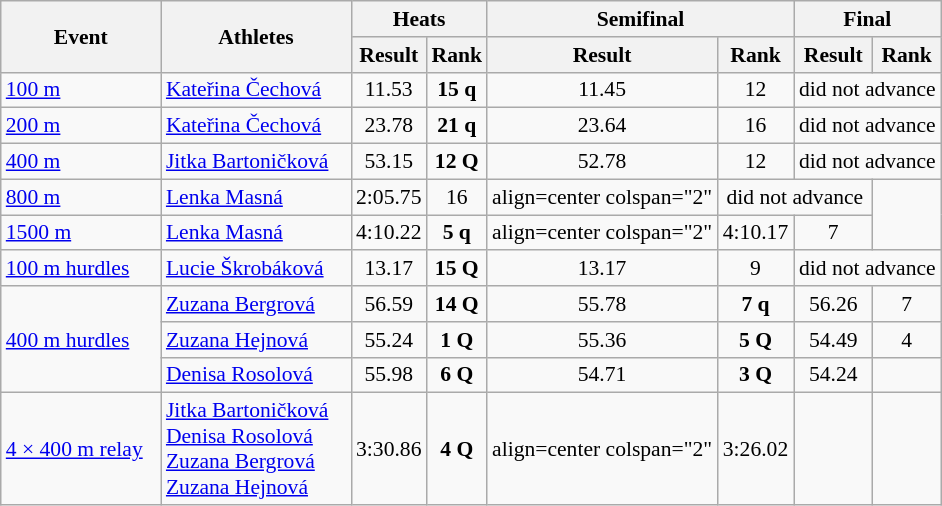<table class="wikitable" border="1" style="font-size:90%">
<tr>
<th rowspan="2" width=100>Event</th>
<th rowspan="2" width=120>Athletes</th>
<th colspan="2">Heats</th>
<th colspan="2">Semifinal</th>
<th colspan="2">Final</th>
</tr>
<tr>
<th>Result</th>
<th>Rank</th>
<th>Result</th>
<th>Rank</th>
<th>Result</th>
<th>Rank</th>
</tr>
<tr>
<td><a href='#'>100 m</a></td>
<td><a href='#'>Kateřina Čechová</a></td>
<td align=center>11.53</td>
<td align=center><strong>15 q</strong></td>
<td align=center>11.45</td>
<td align=center>12</td>
<td align=center colspan="2">did not advance</td>
</tr>
<tr>
<td><a href='#'>200 m</a></td>
<td><a href='#'>Kateřina Čechová</a></td>
<td align=center>23.78</td>
<td align=center><strong>21 q</strong></td>
<td align=center>23.64</td>
<td align=center>16</td>
<td align=center colspan="2">did not advance</td>
</tr>
<tr>
<td><a href='#'>400 m</a></td>
<td><a href='#'>Jitka Bartoničková</a></td>
<td align=center>53.15</td>
<td align=center><strong>12 Q</strong></td>
<td align=center>52.78</td>
<td align=center>12</td>
<td align=center colspan="2">did not advance</td>
</tr>
<tr>
<td><a href='#'>800 m</a></td>
<td><a href='#'>Lenka Masná</a></td>
<td align=center>2:05.75</td>
<td align=center>16</td>
<td>align=center colspan="2" </td>
<td align=center colspan="2">did not advance</td>
</tr>
<tr>
<td><a href='#'>1500 m</a></td>
<td><a href='#'>Lenka Masná</a></td>
<td align=center>4:10.22</td>
<td align=center><strong>5 q</strong></td>
<td>align=center colspan="2" </td>
<td align=center>4:10.17</td>
<td align=center>7</td>
</tr>
<tr>
<td><a href='#'>100 m hurdles</a></td>
<td><a href='#'>Lucie Škrobáková</a></td>
<td align=center>13.17</td>
<td align=center><strong>15 Q</strong></td>
<td align=center>13.17</td>
<td align=center>9</td>
<td align=center colspan="2">did not advance</td>
</tr>
<tr>
<td rowspan=3><a href='#'>400 m hurdles</a></td>
<td><a href='#'>Zuzana Bergrová</a></td>
<td align=center>56.59</td>
<td align=center><strong>14 Q</strong></td>
<td align=center>55.78</td>
<td align=center><strong>7 q</strong></td>
<td align=center>56.26</td>
<td align=center>7</td>
</tr>
<tr>
<td><a href='#'>Zuzana Hejnová</a></td>
<td align=center>55.24</td>
<td align=center><strong>1 Q</strong></td>
<td align=center>55.36</td>
<td align=center><strong>5 Q</strong></td>
<td align=center>54.49</td>
<td align=center>4</td>
</tr>
<tr>
<td><a href='#'>Denisa Rosolová</a></td>
<td align=center>55.98</td>
<td align=center><strong>6 Q</strong></td>
<td align=center>54.71</td>
<td align=center><strong>3 Q</strong></td>
<td align=center>54.24</td>
<td align=center></td>
</tr>
<tr>
<td><a href='#'>4 × 400 m relay</a></td>
<td><a href='#'>Jitka Bartoničková</a><br><a href='#'>Denisa Rosolová</a><br><a href='#'>Zuzana Bergrová</a><br><a href='#'>Zuzana Hejnová</a></td>
<td align=center>3:30.86</td>
<td align=center><strong>4 Q</strong></td>
<td>align=center colspan="2" </td>
<td align=center>3:26.02</td>
<td align=center></td>
</tr>
</table>
